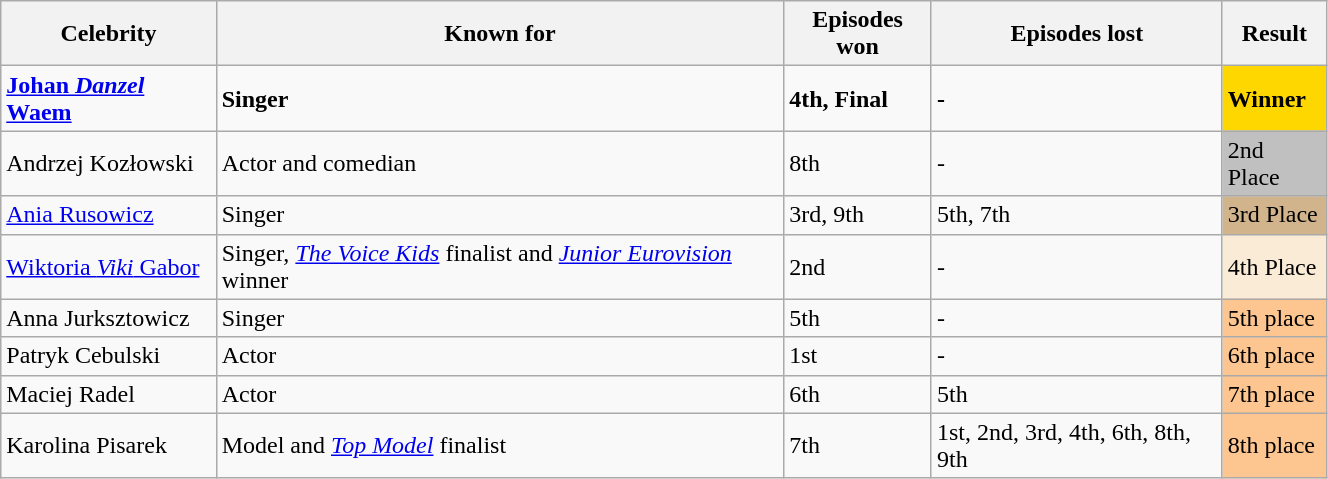<table class="wikitable" style="width:70%;">
<tr>
<th>Celebrity</th>
<th>Known for</th>
<th>Episodes won</th>
<th>Episodes lost</th>
<th>Result</th>
</tr>
<tr>
<td><strong><a href='#'>Johan <em>Danzel</em> Waem</a></strong></td>
<td><strong>Singer</strong></td>
<td><strong>4th, Final</strong></td>
<td><strong>-</strong></td>
<td Bgcolor="gold"><strong>Winner</strong></td>
</tr>
<tr>
<td>Andrzej Kozłowski</td>
<td>Actor and comedian</td>
<td>8th</td>
<td>-</td>
<td Bgcolor="silver">2nd Place</td>
</tr>
<tr>
<td><a href='#'>Ania Rusowicz</a></td>
<td>Singer</td>
<td>3rd, 9th</td>
<td>5th, 7th</td>
<td Bgcolor="tan">3rd Place</td>
</tr>
<tr>
<td><a href='#'>Wiktoria <em>Viki</em> Gabor</a></td>
<td>Singer, <em><a href='#'>The Voice Kids</a></em> finalist and <em><a href='#'>Junior Eurovision</a></em> winner</td>
<td>2nd</td>
<td>-</td>
<td Bgcolor="antiquewhite">4th Place</td>
</tr>
<tr>
<td>Anna Jurksztowicz</td>
<td>Singer</td>
<td>5th</td>
<td>-</td>
<td style="background:#fdc58f;">5th place</td>
</tr>
<tr>
<td>Patryk Cebulski</td>
<td>Actor</td>
<td>1st</td>
<td>-</td>
<td style="background:#fdc58f;">6th place</td>
</tr>
<tr>
<td>Maciej Radel</td>
<td>Actor</td>
<td>6th</td>
<td>5th</td>
<td style="background:#fdc58f;">7th place</td>
</tr>
<tr>
<td>Karolina Pisarek</td>
<td>Model and <em><a href='#'>Top Model</a></em> finalist</td>
<td>7th</td>
<td>1st, 2nd, 3rd, 4th, 6th, 8th, 9th</td>
<td style="background:#fdc58f;">8th place</td>
</tr>
</table>
